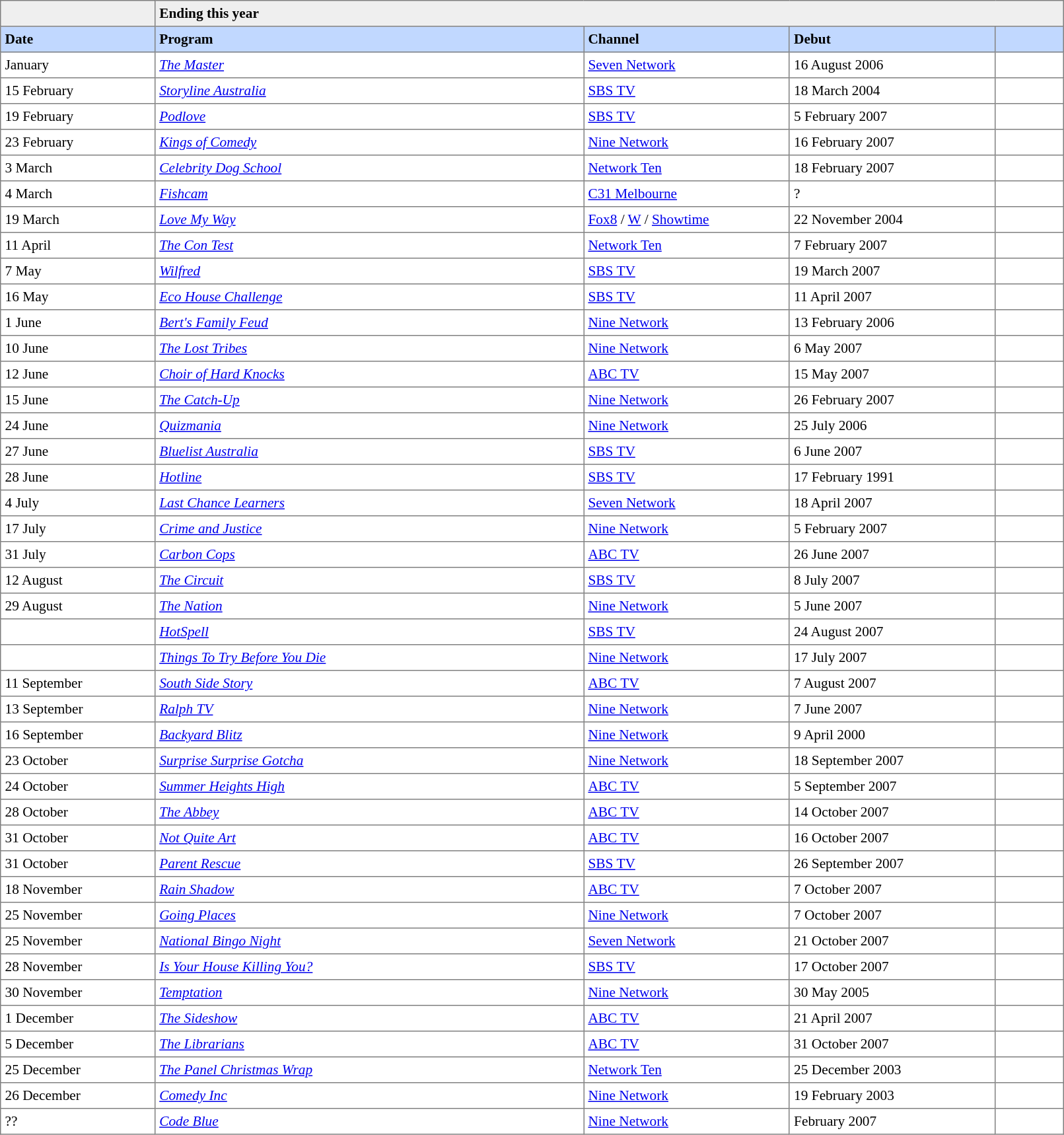<table border="1" cellpadding="4" cellspacing="0" style="text-align:left; font-size:89%; border-collapse:collapse;" width=85%>
<tr style="background-color:#efefef;">
<td colspan=1></td>
<td colspan=4><strong>Ending this year</strong></td>
</tr>
<tr style="background:#C1D8FF;">
<th width=9%>Date</th>
<th width=25%>Program</th>
<th width=12%>Channel</th>
<th width=12%>Debut</th>
<th width=4%></th>
</tr>
<tr>
<td>January</td>
<td><em><a href='#'>The Master</a></em></td>
<td><a href='#'>Seven Network</a></td>
<td>16 August 2006</td>
<td></td>
</tr>
<tr>
<td>15 February</td>
<td><em><a href='#'>Storyline Australia</a></em></td>
<td><a href='#'>SBS TV</a></td>
<td>18 March 2004</td>
<td></td>
</tr>
<tr>
<td>19 February</td>
<td><em><a href='#'>Podlove</a></em></td>
<td><a href='#'>SBS TV</a></td>
<td>5 February 2007</td>
<td></td>
</tr>
<tr>
<td>23 February</td>
<td><em><a href='#'>Kings of Comedy</a></em></td>
<td><a href='#'>Nine Network</a></td>
<td>16 February 2007</td>
<td></td>
</tr>
<tr>
<td>3 March</td>
<td><em><a href='#'>Celebrity Dog School</a></em></td>
<td><a href='#'>Network Ten</a></td>
<td>18 February 2007</td>
<td></td>
</tr>
<tr>
<td>4 March</td>
<td><em><a href='#'>Fishcam</a></em></td>
<td><a href='#'>C31 Melbourne</a></td>
<td>?</td>
<td></td>
</tr>
<tr>
<td>19 March</td>
<td><em><a href='#'>Love My Way</a></em></td>
<td><a href='#'>Fox8</a> / <a href='#'>W</a> / <a href='#'>Showtime</a></td>
<td>22 November 2004</td>
<td></td>
</tr>
<tr>
<td>11 April</td>
<td><em><a href='#'>The Con Test</a></em></td>
<td><a href='#'>Network Ten</a></td>
<td>7 February 2007</td>
<td></td>
</tr>
<tr>
<td>7 May</td>
<td><em><a href='#'>Wilfred</a></em></td>
<td><a href='#'>SBS TV</a></td>
<td>19 March 2007</td>
<td></td>
</tr>
<tr>
<td>16 May</td>
<td><em><a href='#'>Eco House Challenge</a></em></td>
<td><a href='#'>SBS TV</a></td>
<td>11 April 2007</td>
<td></td>
</tr>
<tr>
<td>1 June</td>
<td><em><a href='#'>Bert's Family Feud</a></em></td>
<td><a href='#'>Nine Network</a></td>
<td>13 February 2006</td>
<td></td>
</tr>
<tr>
<td>10 June</td>
<td><em><a href='#'>The Lost Tribes</a></em></td>
<td><a href='#'>Nine Network</a></td>
<td>6 May 2007</td>
<td></td>
</tr>
<tr>
<td>12 June</td>
<td><em><a href='#'>Choir of Hard Knocks</a></em></td>
<td><a href='#'>ABC TV</a></td>
<td>15 May 2007</td>
<td></td>
</tr>
<tr>
<td>15 June</td>
<td><em><a href='#'>The Catch-Up</a></em></td>
<td><a href='#'>Nine Network</a></td>
<td>26 February 2007</td>
<td></td>
</tr>
<tr>
<td>24 June</td>
<td><em><a href='#'>Quizmania</a></em></td>
<td><a href='#'>Nine Network</a></td>
<td>25 July 2006</td>
<td></td>
</tr>
<tr>
<td>27 June</td>
<td><em><a href='#'>Bluelist Australia</a></em></td>
<td><a href='#'>SBS TV</a></td>
<td>6 June 2007</td>
<td></td>
</tr>
<tr>
<td>28 June</td>
<td><em><a href='#'>Hotline</a></em></td>
<td><a href='#'>SBS TV</a></td>
<td>17 February 1991</td>
<td></td>
</tr>
<tr>
<td>4 July</td>
<td><em><a href='#'>Last Chance Learners</a></em></td>
<td><a href='#'>Seven Network</a></td>
<td>18 April 2007</td>
<td></td>
</tr>
<tr>
<td>17 July</td>
<td><em><a href='#'>Crime and Justice</a></em></td>
<td><a href='#'>Nine Network</a></td>
<td>5 February 2007</td>
<td></td>
</tr>
<tr>
<td>31 July</td>
<td><em><a href='#'>Carbon Cops</a></em></td>
<td><a href='#'>ABC TV</a></td>
<td>26 June 2007</td>
<td></td>
</tr>
<tr>
<td>12 August</td>
<td><em><a href='#'>The Circuit</a></em></td>
<td><a href='#'>SBS TV</a></td>
<td>8 July 2007</td>
<td></td>
</tr>
<tr>
<td>29 August</td>
<td><em><a href='#'>The Nation</a></em></td>
<td><a href='#'>Nine Network</a></td>
<td>5 June 2007</td>
<td></td>
</tr>
<tr>
<td 2 September></td>
<td><em><a href='#'>HotSpell</a></em></td>
<td><a href='#'>SBS TV</a></td>
<td>24 August 2007</td>
<td></td>
</tr>
<tr>
<td 4 September></td>
<td><em><a href='#'>Things To Try Before You Die</a></em></td>
<td><a href='#'>Nine Network</a></td>
<td>17 July 2007</td>
<td></td>
</tr>
<tr>
<td>11 September</td>
<td><em><a href='#'>South Side Story</a></em></td>
<td><a href='#'>ABC TV</a></td>
<td>7 August 2007</td>
<td></td>
</tr>
<tr>
<td>13 September</td>
<td><em><a href='#'>Ralph TV</a></em></td>
<td><a href='#'>Nine Network</a></td>
<td>7 June 2007</td>
<td></td>
</tr>
<tr>
<td>16 September</td>
<td><em><a href='#'>Backyard Blitz</a></em></td>
<td><a href='#'>Nine Network</a></td>
<td>9 April 2000</td>
<td></td>
</tr>
<tr>
<td>23 October</td>
<td><em><a href='#'>Surprise Surprise Gotcha</a></em></td>
<td><a href='#'>Nine Network</a></td>
<td>18 September 2007</td>
<td></td>
</tr>
<tr>
<td>24 October</td>
<td><em><a href='#'>Summer Heights High</a></em></td>
<td><a href='#'>ABC TV</a></td>
<td>5 September 2007</td>
<td></td>
</tr>
<tr>
<td>28 October</td>
<td><em><a href='#'>The Abbey</a></em></td>
<td><a href='#'>ABC TV</a></td>
<td>14 October 2007</td>
<td></td>
</tr>
<tr>
<td>31 October</td>
<td><em><a href='#'>Not Quite Art</a></em></td>
<td><a href='#'>ABC TV</a></td>
<td>16 October 2007</td>
<td></td>
</tr>
<tr>
<td>31 October</td>
<td><em><a href='#'>Parent Rescue</a></em></td>
<td><a href='#'>SBS TV</a></td>
<td>26 September 2007</td>
<td></td>
</tr>
<tr>
<td>18 November</td>
<td><em><a href='#'>Rain Shadow</a></em></td>
<td><a href='#'>ABC TV</a></td>
<td>7 October 2007</td>
<td></td>
</tr>
<tr>
<td>25 November</td>
<td><em><a href='#'>Going Places</a></em></td>
<td><a href='#'>Nine Network</a></td>
<td>7 October 2007</td>
<td></td>
</tr>
<tr>
<td>25 November</td>
<td><em><a href='#'>National Bingo Night</a></em></td>
<td><a href='#'>Seven Network</a></td>
<td>21 October 2007</td>
<td></td>
</tr>
<tr>
<td>28 November</td>
<td><em><a href='#'>Is Your House Killing You?</a></em></td>
<td><a href='#'>SBS TV</a></td>
<td>17 October 2007</td>
<td></td>
</tr>
<tr>
<td>30 November</td>
<td><em><a href='#'>Temptation</a></em></td>
<td><a href='#'>Nine Network</a></td>
<td>30 May 2005</td>
<td></td>
</tr>
<tr>
<td>1 December</td>
<td><em><a href='#'>The Sideshow</a></em></td>
<td><a href='#'>ABC TV</a></td>
<td>21 April 2007</td>
<td></td>
</tr>
<tr>
<td>5 December</td>
<td><em><a href='#'>The Librarians</a></em></td>
<td><a href='#'>ABC TV</a></td>
<td>31 October 2007</td>
<td></td>
</tr>
<tr>
<td>25 December</td>
<td><em><a href='#'>The Panel Christmas Wrap</a></em></td>
<td><a href='#'>Network Ten</a></td>
<td>25 December 2003</td>
</tr>
<tr>
<td>26 December</td>
<td><em><a href='#'>Comedy Inc</a></em></td>
<td><a href='#'>Nine Network</a></td>
<td>19 February 2003</td>
<td></td>
</tr>
<tr>
<td>??</td>
<td><em><a href='#'>Code Blue</a></em></td>
<td><a href='#'>Nine Network</a></td>
<td>February 2007</td>
<td></td>
</tr>
</table>
